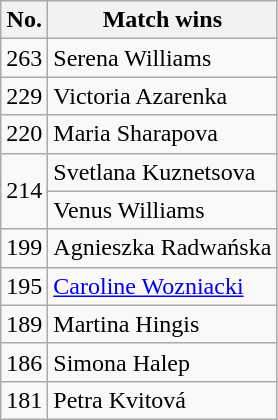<table class="wikitable" style="text-align:center; display:inline-table">
<tr>
<th scope="col">No.</th>
<th scope="col">Match wins</th>
</tr>
<tr>
<td>263</td>
<td style="text-align:left"> Serena Williams</td>
</tr>
<tr>
<td>229</td>
<td style="text-align:left"> Victoria Azarenka</td>
</tr>
<tr>
<td>220</td>
<td style="text-align:left"> Maria Sharapova</td>
</tr>
<tr>
<td rowspan=2>214</td>
<td style="text-align:left"> Svetlana Kuznetsova</td>
</tr>
<tr>
<td style="text-align:left"> Venus Williams</td>
</tr>
<tr>
<td>199</td>
<td style="text-align:left"> Agnieszka Radwańska</td>
</tr>
<tr>
<td>195</td>
<td style="text-align:left"> <a href='#'>Caroline Wozniacki</a></td>
</tr>
<tr>
<td>189</td>
<td style="text-align:left"> Martina Hingis</td>
</tr>
<tr>
<td>186</td>
<td style="text-align:left"> Simona Halep</td>
</tr>
<tr>
<td>181</td>
<td style="text-align:left"> Petra Kvitová</td>
</tr>
</table>
